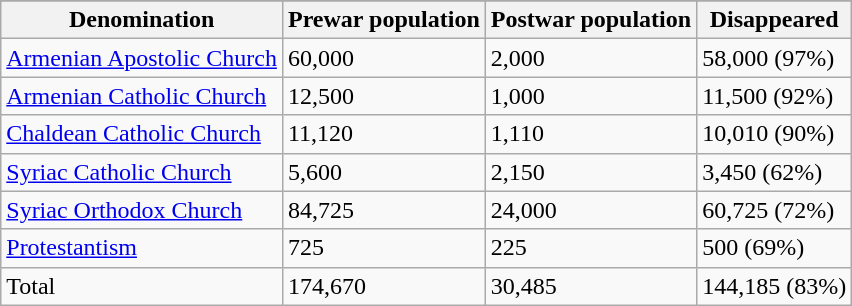<table class="wikitable">
<tr>
</tr>
<tr>
<th>Denomination</th>
<th>Prewar population</th>
<th>Postwar population</th>
<th>Disappeared</th>
</tr>
<tr>
<td><a href='#'>Armenian Apostolic Church</a></td>
<td>60,000</td>
<td>2,000</td>
<td>58,000 (97%)</td>
</tr>
<tr>
<td><a href='#'>Armenian Catholic Church</a></td>
<td>12,500</td>
<td>1,000</td>
<td>11,500 (92%)</td>
</tr>
<tr>
<td><a href='#'>Chaldean Catholic Church</a></td>
<td>11,120</td>
<td>1,110</td>
<td>10,010 (90%)</td>
</tr>
<tr>
<td><a href='#'>Syriac Catholic Church</a></td>
<td>5,600</td>
<td>2,150</td>
<td>3,450 (62%)</td>
</tr>
<tr>
<td><a href='#'>Syriac Orthodox Church</a></td>
<td>84,725</td>
<td>24,000</td>
<td>60,725 (72%)</td>
</tr>
<tr>
<td><a href='#'>Protestantism</a></td>
<td>725</td>
<td>225</td>
<td>500 (69%)</td>
</tr>
<tr>
<td>Total</td>
<td>174,670</td>
<td>30,485</td>
<td>144,185 (83%)</td>
</tr>
</table>
